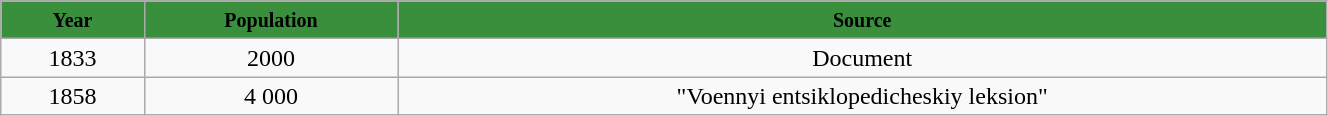<table class="wikitable" style="width:70%; text-align:center;">
<tr style="background: #3A8F3C; text-align: center">
<td><small><span><strong>Year</strong></span></small></td>
<td><small><span><strong>Population</strong></span></small></td>
<td><small><span><strong>Source</strong></span></small></td>
</tr>
<tr>
<td>1833</td>
<td>2000</td>
<td>Document</td>
</tr>
<tr>
<td>1858</td>
<td>4 000</td>
<td>"Voennyi entsiklopedicheskiy leksion"</td>
</tr>
</table>
